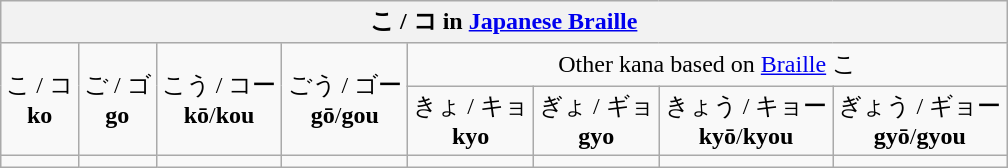<table class="wikitable nowrap" style="text-align:center">
<tr>
<th colspan=8>こ / コ in <a href='#'>Japanese Braille</a></th>
</tr>
<tr>
<td rowspan=2>こ / コ <br><strong>ko</strong></td>
<td rowspan=2>ご / ゴ <br><strong>go</strong></td>
<td rowspan=2>こう / コー <br><strong>kō</strong>/<strong>kou</strong></td>
<td rowspan=2>ごう / ゴー <br><strong>gō</strong>/<strong>gou</strong></td>
<td colspan=4>Other kana based on <a href='#'>Braille</a> こ</td>
</tr>
<tr>
<td>きょ / キョ <br><strong>kyo</strong></td>
<td>ぎょ / ギョ <br><strong>gyo</strong></td>
<td>きょう / キョー <br><strong>kyō</strong>/<strong>kyou</strong></td>
<td>ぎょう / ギョー <br><strong>gyō</strong>/<strong>gyou</strong></td>
</tr>
<tr>
<td></td>
<td></td>
<td></td>
<td></td>
<td></td>
<td></td>
<td></td>
<td></td>
</tr>
</table>
